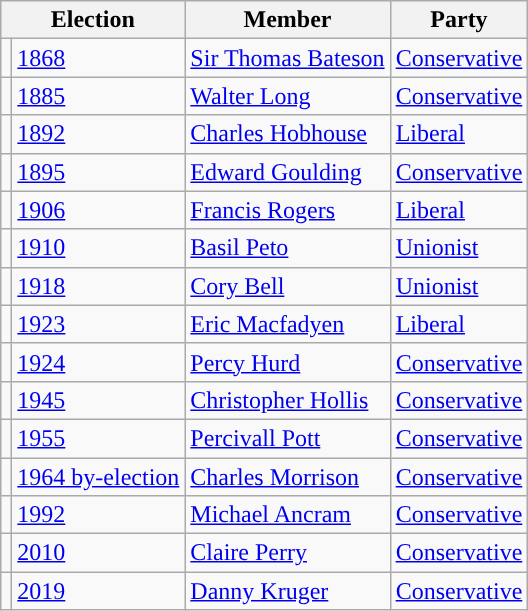<table class="wikitable">
<tr>
<th colspan="2">Election</th>
<th>Member</th>
<th>Party</th>
</tr>
<tr>
<td style="color:inherit;background-color: "></td>
<td><a href='#'>1868</a></td>
<td><a href='#'>Sir Thomas Bateson</a></td>
<td><a href='#'>Conservative</a></td>
</tr>
<tr>
<td style="color:inherit;background-color: "></td>
<td><a href='#'>1885</a></td>
<td><a href='#'>Walter Long</a></td>
<td><a href='#'>Conservative</a></td>
</tr>
<tr>
<td style="color:inherit;background-color: "></td>
<td><a href='#'>1892</a></td>
<td><a href='#'>Charles Hobhouse</a></td>
<td><a href='#'>Liberal</a></td>
</tr>
<tr>
<td style="color:inherit;background-color: "></td>
<td><a href='#'>1895</a></td>
<td><a href='#'>Edward Goulding</a></td>
<td><a href='#'>Conservative</a></td>
</tr>
<tr>
<td style="color:inherit;background-color: "></td>
<td><a href='#'>1906</a></td>
<td><a href='#'>Francis Rogers</a></td>
<td><a href='#'>Liberal</a></td>
</tr>
<tr>
<td style="color:inherit;background-color: "></td>
<td><a href='#'>1910</a></td>
<td><a href='#'>Basil Peto</a></td>
<td><a href='#'>Unionist</a></td>
</tr>
<tr>
<td style="color:inherit;background-color: "></td>
<td><a href='#'>1918</a></td>
<td><a href='#'>Cory Bell</a></td>
<td><a href='#'>Unionist</a></td>
</tr>
<tr>
<td style="color:inherit;background-color: "></td>
<td><a href='#'>1923</a></td>
<td><a href='#'>Eric Macfadyen</a></td>
<td><a href='#'>Liberal</a></td>
</tr>
<tr>
<td style="color:inherit;background-color: "></td>
<td><a href='#'>1924</a></td>
<td><a href='#'>Percy Hurd</a></td>
<td><a href='#'>Conservative</a></td>
</tr>
<tr>
<td style="color:inherit;background-color: "></td>
<td><a href='#'>1945</a></td>
<td><a href='#'>Christopher Hollis</a></td>
<td><a href='#'>Conservative</a></td>
</tr>
<tr>
<td style="color:inherit;background-color: "></td>
<td><a href='#'>1955</a></td>
<td><a href='#'>Percivall Pott</a></td>
<td><a href='#'>Conservative</a></td>
</tr>
<tr>
<td style="color:inherit;background-color: "></td>
<td><a href='#'>1964 by-election</a></td>
<td><a href='#'>Charles Morrison</a></td>
<td><a href='#'>Conservative</a></td>
</tr>
<tr>
<td style="color:inherit;background-color: "></td>
<td><a href='#'>1992</a></td>
<td><a href='#'>Michael Ancram</a></td>
<td><a href='#'>Conservative</a></td>
</tr>
<tr>
<td style="color:inherit;background-color: "></td>
<td><a href='#'>2010</a></td>
<td><a href='#'>Claire Perry</a></td>
<td><a href='#'>Conservative</a></td>
</tr>
<tr>
<td style="color:inherit;background-color: "></td>
<td><a href='#'>2019</a></td>
<td><a href='#'>Danny Kruger</a></td>
<td><a href='#'>Conservative</a></td>
</tr>
</table>
